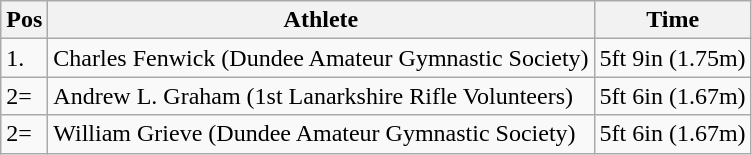<table class="wikitable">
<tr>
<th>Pos</th>
<th>Athlete</th>
<th>Time</th>
</tr>
<tr>
<td>1.</td>
<td>Charles Fenwick (Dundee Amateur Gymnastic Society)</td>
<td>5ft 9in (1.75m)</td>
</tr>
<tr>
<td>2=</td>
<td>Andrew L. Graham (1st Lanarkshire Rifle Volunteers)</td>
<td>5ft 6in (1.67m)</td>
</tr>
<tr>
<td>2=</td>
<td>William Grieve (Dundee Amateur Gymnastic Society)</td>
<td>5ft 6in (1.67m)</td>
</tr>
</table>
